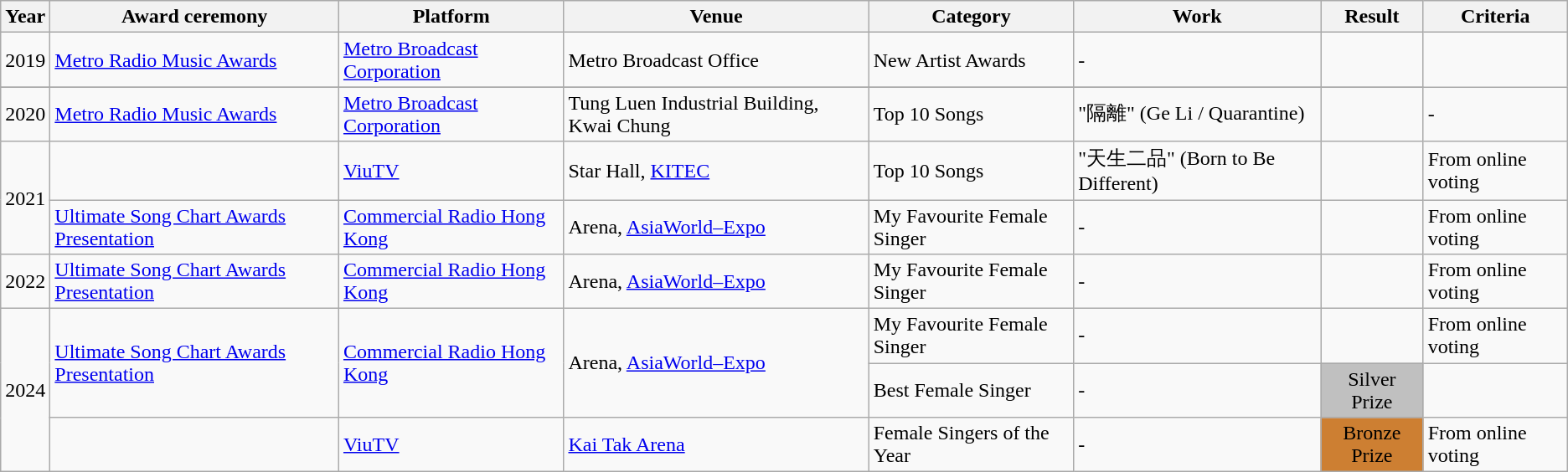<table class="wikitable plainrowheaders">
<tr>
<th scope="col">Year</th>
<th scope="col">Award ceremony</th>
<th scope="col">Platform</th>
<th scope="col">Venue</th>
<th scope="col">Category</th>
<th scope="col">Work</th>
<th scope="col">Result</th>
<th scope="col">Criteria</th>
</tr>
<tr>
<td>2019</td>
<td><a href='#'>Metro Radio Music Awards</a></td>
<td><a href='#'>Metro Broadcast Corporation</a></td>
<td>Metro Broadcast Office</td>
<td>New Artist Awards</td>
<td>-</td>
<td></td>
</tr>
<tr>
</tr>
<tr>
<td>2020</td>
<td><a href='#'>Metro Radio Music Awards</a></td>
<td><a href='#'>Metro Broadcast Corporation</a></td>
<td>Tung Luen Industrial Building, Kwai Chung</td>
<td>Top 10 Songs</td>
<td>"隔離" (Ge Li / Quarantine)</td>
<td></td>
<td>-</td>
</tr>
<tr>
<td rowspan="2">2021</td>
<td></td>
<td><a href='#'>ViuTV</a></td>
<td>Star Hall, <a href='#'>KITEC</a></td>
<td>Top 10 Songs</td>
<td>"天生二品" (Born to Be Different)</td>
<td></td>
<td>From online voting</td>
</tr>
<tr>
<td><a href='#'>Ultimate Song Chart Awards Presentation</a></td>
<td><a href='#'>Commercial Radio Hong Kong</a></td>
<td>Arena, <a href='#'>AsiaWorld–Expo</a></td>
<td>My Favourite Female Singer</td>
<td>-</td>
<td></td>
<td>From online voting</td>
</tr>
<tr>
<td>2022</td>
<td><a href='#'>Ultimate Song Chart Awards Presentation</a></td>
<td><a href='#'>Commercial Radio Hong Kong</a></td>
<td>Arena, <a href='#'>AsiaWorld–Expo</a></td>
<td>My Favourite Female Singer</td>
<td>-</td>
<td></td>
<td>From online voting</td>
</tr>
<tr>
<td rowspan="3">2024</td>
<td rowspan="2"><a href='#'>Ultimate Song Chart Awards Presentation</a></td>
<td rowspan="2"><a href='#'>Commercial Radio Hong Kong</a></td>
<td rowspan="2">Arena, <a href='#'>AsiaWorld–Expo</a></td>
<td>My Favourite Female Singer</td>
<td>-</td>
<td></td>
<td>From online voting</td>
</tr>
<tr>
<td>Best Female Singer</td>
<td>-</td>
<td style="text-align:center; background: #C0C0C0;">Silver Prize</td>
</tr>
<tr>
<td></td>
<td><a href='#'>ViuTV</a></td>
<td><a href='#'>Kai Tak Arena</a></td>
<td>Female Singers of the Year</td>
<td>-</td>
<td style="text-align:center; background: #CD7F32;">Bronze Prize</td>
<td>From online voting</td>
</tr>
</table>
